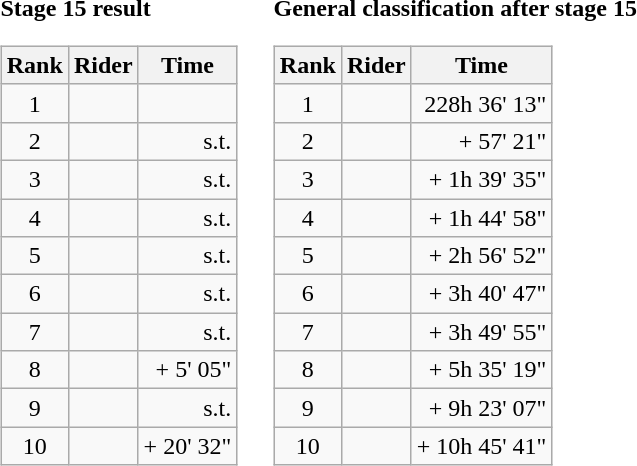<table>
<tr>
<td><strong>Stage 15 result</strong><br><table class="wikitable">
<tr>
<th scope="col">Rank</th>
<th scope="col">Rider</th>
<th scope="col">Time</th>
</tr>
<tr>
<td style="text-align:center;">1</td>
<td></td>
<td style="text-align:right;"></td>
</tr>
<tr>
<td style="text-align:center;">2</td>
<td></td>
<td style="text-align:right;">s.t.</td>
</tr>
<tr>
<td style="text-align:center;">3</td>
<td></td>
<td style="text-align:right;">s.t.</td>
</tr>
<tr>
<td style="text-align:center;">4</td>
<td></td>
<td style="text-align:right;">s.t.</td>
</tr>
<tr>
<td style="text-align:center;">5</td>
<td></td>
<td style="text-align:right;">s.t.</td>
</tr>
<tr>
<td style="text-align:center;">6</td>
<td></td>
<td style="text-align:right;">s.t.</td>
</tr>
<tr>
<td style="text-align:center;">7</td>
<td></td>
<td style="text-align:right;">s.t.</td>
</tr>
<tr>
<td style="text-align:center;">8</td>
<td></td>
<td style="text-align:right;">+ 5' 05"</td>
</tr>
<tr>
<td style="text-align:center;">9</td>
<td></td>
<td style="text-align:right;">s.t.</td>
</tr>
<tr>
<td style="text-align:center;">10</td>
<td></td>
<td style="text-align:right;">+ 20' 32"</td>
</tr>
</table>
</td>
<td></td>
<td><strong>General classification after stage 15</strong><br><table class="wikitable">
<tr>
<th scope="col">Rank</th>
<th scope="col">Rider</th>
<th scope="col">Time</th>
</tr>
<tr>
<td style="text-align:center;">1</td>
<td></td>
<td style="text-align:right;">228h 36' 13"</td>
</tr>
<tr>
<td style="text-align:center;">2</td>
<td></td>
<td style="text-align:right;">+ 57' 21"</td>
</tr>
<tr>
<td style="text-align:center;">3</td>
<td></td>
<td style="text-align:right;">+ 1h 39' 35"</td>
</tr>
<tr>
<td style="text-align:center;">4</td>
<td></td>
<td style="text-align:right;">+ 1h 44' 58"</td>
</tr>
<tr>
<td style="text-align:center;">5</td>
<td></td>
<td style="text-align:right;">+ 2h 56' 52"</td>
</tr>
<tr>
<td style="text-align:center;">6</td>
<td></td>
<td style="text-align:right;">+ 3h 40' 47"</td>
</tr>
<tr>
<td style="text-align:center;">7</td>
<td></td>
<td style="text-align:right;">+ 3h 49' 55"</td>
</tr>
<tr>
<td style="text-align:center;">8</td>
<td></td>
<td style="text-align:right;">+ 5h 35' 19"</td>
</tr>
<tr>
<td style="text-align:center;">9</td>
<td></td>
<td style="text-align:right;">+ 9h 23' 07"</td>
</tr>
<tr>
<td style="text-align:center;">10</td>
<td></td>
<td style="text-align:right;">+ 10h 45' 41"</td>
</tr>
</table>
</td>
</tr>
</table>
